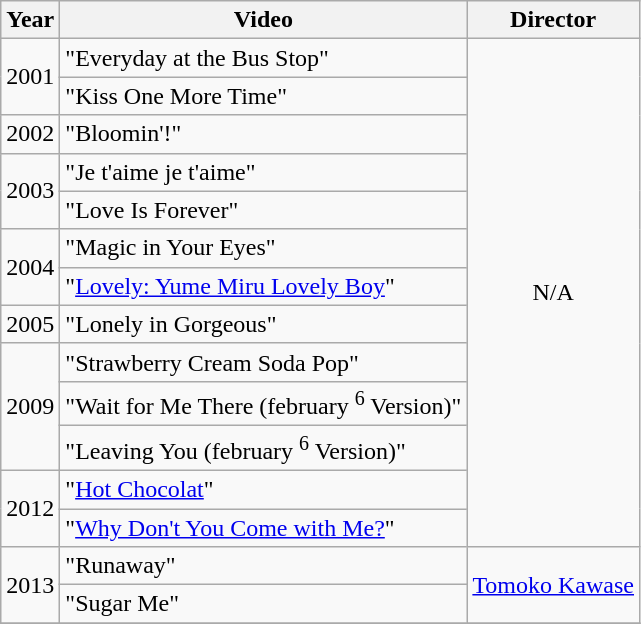<table class="wikitable plainrowheaders" style="text-align:center;">
<tr>
<th>Year</th>
<th>Video</th>
<th>Director</th>
</tr>
<tr>
<td align="center" rowspan="2">2001</td>
<td align="left">"Everyday at the Bus Stop"</td>
<td rowspan="13">N/A</td>
</tr>
<tr>
<td align="left">"Kiss One More Time"</td>
</tr>
<tr>
<td align="center" rowspan="1">2002</td>
<td align="left">"Bloomin'!"</td>
</tr>
<tr>
<td align="center" rowspan="2">2003</td>
<td align="left">"Je t'aime je t'aime"</td>
</tr>
<tr>
<td align="left">"Love Is Forever"</td>
</tr>
<tr>
<td align="center" rowspan="2">2004</td>
<td align="left">"Magic in Your Eyes"</td>
</tr>
<tr>
<td align="left">"<a href='#'>Lovely: Yume Miru Lovely Boy</a>"</td>
</tr>
<tr>
<td align="center" rowspan="1">2005</td>
<td align="left">"Lonely in Gorgeous"</td>
</tr>
<tr>
<td align="center" rowspan="3">2009</td>
<td align="left">"Strawberry Cream Soda Pop"</td>
</tr>
<tr>
<td align="left">"Wait for Me There (february <sup>6</sup> Version)"</td>
</tr>
<tr>
<td align="left">"Leaving You (february <sup>6</sup> Version)"</td>
</tr>
<tr>
<td align="center" rowspan="2">2012</td>
<td align="left">"<a href='#'>Hot Chocolat</a>"</td>
</tr>
<tr>
<td align="left">"<a href='#'>Why Don't You Come with Me?</a>"</td>
</tr>
<tr>
<td align="center" rowspan="2">2013</td>
<td align="left">"Runaway"</td>
<td rowspan="2"><a href='#'>Tomoko Kawase</a></td>
</tr>
<tr>
<td align="left">"Sugar Me"</td>
</tr>
<tr>
</tr>
</table>
